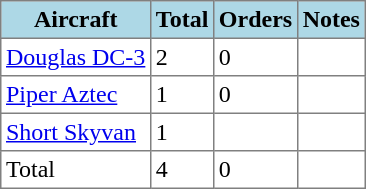<table class="toccolours" border="1" cellpadding="3" style="border-collapse:collapse">
<tr bgcolor=lightblue>
<th>Aircraft</th>
<th>Total</th>
<th>Orders</th>
<th>Notes</th>
</tr>
<tr>
<td><a href='#'>Douglas DC-3</a></td>
<td>2</td>
<td>0</td>
<td></td>
</tr>
<tr>
<td><a href='#'>Piper Aztec</a></td>
<td>1</td>
<td>0</td>
<td></td>
</tr>
<tr>
<td><a href='#'>Short Skyvan</a></td>
<td>1</td>
<td></td>
</tr>
<tr>
<td>Total</td>
<td>4</td>
<td>0</td>
<td></td>
</tr>
</table>
